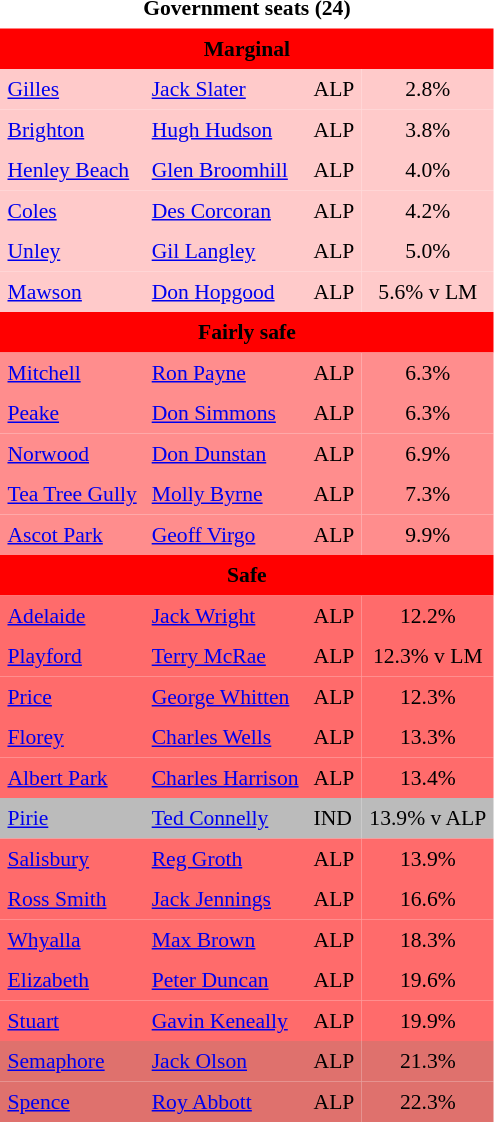<table class="toccolours" cellpadding="5" cellspacing="0" style="float:left; margin-right:.5em; margin-top:.4em; font-size:90%;">
<tr>
<td COLSPAN=4 align="center"><strong>Government seats (24)</strong></td>
</tr>
<tr>
<td COLSPAN=4 align="center" bgcolor="red"><span><strong>Marginal</strong></span></td>
</tr>
<tr>
<td align="left" bgcolor="FFCACA"><a href='#'>Gilles</a></td>
<td align="left" bgcolor="FFCACA"><a href='#'>Jack Slater</a></td>
<td align="left" bgcolor="FFCACA">ALP</td>
<td align="center" bgcolor="FFCACA">2.8%</td>
</tr>
<tr>
<td align="left" bgcolor="FFCACA"><a href='#'>Brighton</a></td>
<td align="left" bgcolor="FFCACA"><a href='#'>Hugh Hudson</a></td>
<td align="left" bgcolor="FFCACA">ALP</td>
<td align="center" bgcolor="FFCACA">3.8%</td>
</tr>
<tr>
<td align="left" bgcolor="FFCACA"><a href='#'>Henley Beach</a></td>
<td align="left" bgcolor="FFCACA"><a href='#'>Glen Broomhill</a></td>
<td align="left" bgcolor="FFCACA">ALP</td>
<td align="center" bgcolor="FFCACA">4.0%</td>
</tr>
<tr>
<td align="left" bgcolor="FFCACA"><a href='#'>Coles</a></td>
<td align="left" bgcolor="FFCACA"><a href='#'>Des Corcoran</a></td>
<td align="left" bgcolor="FFCACA">ALP</td>
<td align="center" bgcolor="FFCACA">4.2%</td>
</tr>
<tr>
<td align="left" bgcolor="FFCACA"><a href='#'>Unley</a></td>
<td align="left" bgcolor="FFCACA"><a href='#'>Gil Langley</a></td>
<td align="left" bgcolor="FFCACA">ALP</td>
<td align="center" bgcolor="FFCACA">5.0%</td>
</tr>
<tr>
<td align="left" bgcolor="FFCACA"><a href='#'>Mawson</a></td>
<td align="left" bgcolor="FFCACA"><a href='#'>Don Hopgood</a></td>
<td align="left" bgcolor="FFCACA">ALP</td>
<td align="center" bgcolor="FFCACA">5.6% v LM</td>
</tr>
<tr>
<td COLSPAN=4 align="center" bgcolor="red"><span><strong>Fairly safe</strong></span></td>
</tr>
<tr>
<td align="left" bgcolor="FF8D8D"><a href='#'>Mitchell</a></td>
<td align="left" bgcolor="FF8D8D"><a href='#'>Ron Payne</a></td>
<td align="left" bgcolor="FF8D8D">ALP</td>
<td align="center" bgcolor="FF8D8D">6.3%</td>
</tr>
<tr>
<td align="left" bgcolor="FF8D8D"><a href='#'>Peake</a></td>
<td align="left" bgcolor="FF8D8D"><a href='#'>Don Simmons</a></td>
<td align="left" bgcolor="FF8D8D">ALP</td>
<td align="center" bgcolor="FF8D8D">6.3%</td>
</tr>
<tr>
<td align="left" bgcolor="FF8D8D"><a href='#'>Norwood</a></td>
<td align="left" bgcolor="FF8D8D"><a href='#'>Don Dunstan</a></td>
<td align="left" bgcolor="FF8D8D">ALP</td>
<td align="center" bgcolor="FF8D8D">6.9%</td>
</tr>
<tr>
<td align="left" bgcolor="FF8D8D"><a href='#'>Tea Tree Gully</a></td>
<td align="left" bgcolor="FF8D8D"><a href='#'>Molly Byrne</a></td>
<td align="left" bgcolor="FF8D8D">ALP</td>
<td align="center" bgcolor="FF8D8D">7.3%</td>
</tr>
<tr>
<td align="left" bgcolor="FF8D8D"><a href='#'>Ascot Park</a></td>
<td align="left" bgcolor="FF8D8D"><a href='#'>Geoff Virgo</a></td>
<td align="left" bgcolor="FF8D8D">ALP</td>
<td align="center" bgcolor="FF8D8D">9.9%</td>
</tr>
<tr>
<td COLSPAN=4 align="center" bgcolor="red"><span><strong>Safe</strong></span></td>
</tr>
<tr>
<td align="left" bgcolor="FF6B6B"><a href='#'>Adelaide</a></td>
<td align="left" bgcolor="FF6B6B"><a href='#'>Jack Wright</a></td>
<td align="left" bgcolor="FF6B6B">ALP</td>
<td align="center" bgcolor="FF6B6B">12.2%</td>
</tr>
<tr>
<td align="left" bgcolor="FF6B6B"><a href='#'>Playford</a></td>
<td align="left" bgcolor="FF6B6B"><a href='#'>Terry McRae</a></td>
<td align="left" bgcolor="FF6B6B">ALP</td>
<td align="center" bgcolor="FF6B6B">12.3% v LM</td>
</tr>
<tr>
<td align="left" bgcolor="FF6B6B"><a href='#'>Price</a></td>
<td align="left" bgcolor="FF6B6B"><a href='#'>George Whitten</a></td>
<td align="left" bgcolor="FF6B6B">ALP</td>
<td align="center" bgcolor="FF6B6B">12.3%</td>
</tr>
<tr>
<td align="left" bgcolor="FF6B6B"><a href='#'>Florey</a></td>
<td align="left" bgcolor="FF6B6B"><a href='#'>Charles Wells</a></td>
<td align="left" bgcolor="FF6B6B">ALP</td>
<td align="center" bgcolor="FF6B6B">13.3%</td>
</tr>
<tr>
<td align="left" bgcolor="FF6B6B"><a href='#'>Albert Park</a></td>
<td align="left" bgcolor="FF6B6B"><a href='#'>Charles Harrison</a></td>
<td align="left" bgcolor="FF6B6B">ALP</td>
<td align="center" bgcolor="FF6B6B">13.4%</td>
</tr>
<tr>
<td align="left" bgcolor="BBBBBB"><a href='#'>Pirie</a></td>
<td align="left" bgcolor="BBBBBB"><a href='#'>Ted Connelly</a></td>
<td align="left" bgcolor="BBBBBB">IND</td>
<td align="center" bgcolor="BBBBBB">13.9% v ALP</td>
</tr>
<tr>
<td align="left" bgcolor="FF6B6B"><a href='#'>Salisbury</a></td>
<td align="left" bgcolor="FF6B6B"><a href='#'>Reg Groth</a></td>
<td align="left" bgcolor="FF6B6B">ALP</td>
<td align="center" bgcolor="FF6B6B">13.9%</td>
</tr>
<tr>
<td align="left" bgcolor="FF6B6B"><a href='#'>Ross Smith</a></td>
<td align="left" bgcolor="FF6B6B"><a href='#'>Jack Jennings</a></td>
<td align="left" bgcolor="FF6B6B">ALP</td>
<td align="center" bgcolor="FF6B6B">16.6%</td>
</tr>
<tr>
<td align="left" bgcolor="FF6B6B"><a href='#'>Whyalla</a></td>
<td align="left" bgcolor="FF6B6B"><a href='#'>Max Brown</a></td>
<td align="left" bgcolor="FF6B6B">ALP</td>
<td align="center" bgcolor="FF6B6B">18.3%</td>
</tr>
<tr>
<td align="left" bgcolor="FF6B6B"><a href='#'>Elizabeth</a></td>
<td align="left" bgcolor="FF6B6B"><a href='#'>Peter Duncan</a></td>
<td align="left" bgcolor="FF6B6B">ALP</td>
<td align="center" bgcolor="FF6B6B">19.6%</td>
</tr>
<tr>
<td align="left" bgcolor="FF6B6B"><a href='#'>Stuart</a></td>
<td align="left" bgcolor="FF6B6B"><a href='#'>Gavin Keneally</a></td>
<td align="left" bgcolor="FF6B6B">ALP</td>
<td align="center" bgcolor="FF6B6B">19.9%</td>
</tr>
<tr>
<td align="left" bgcolor="DF716D"><a href='#'>Semaphore</a></td>
<td align="left" bgcolor="DF716D"><a href='#'>Jack Olson</a></td>
<td align="left" bgcolor="DF716D">ALP</td>
<td align="center" bgcolor="DF716D">21.3%</td>
</tr>
<tr>
<td align="left" bgcolor="DF716D"><a href='#'>Spence</a></td>
<td align="left" bgcolor="DF716D"><a href='#'>Roy Abbott</a></td>
<td align="left" bgcolor="DF716D">ALP</td>
<td align="center" bgcolor="DF716D">22.3%</td>
</tr>
<tr>
</tr>
</table>
